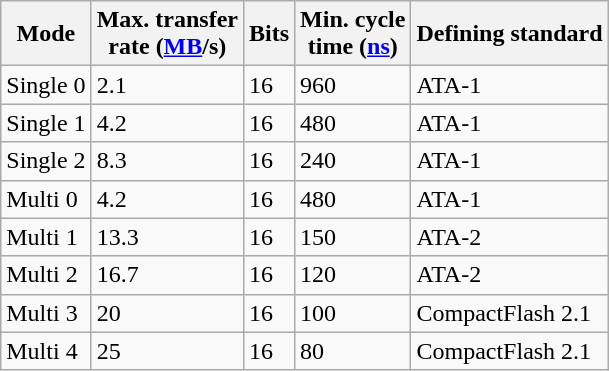<table class="wikitable">
<tr>
<th>Mode</th>
<th>Max. transfer<br> rate (<a href='#'>MB</a>/s)</th>
<th>Bits</th>
<th>Min. cycle<br> time (<a href='#'>ns</a>)</th>
<th>Defining standard</th>
</tr>
<tr>
<td>Single 0</td>
<td>2.1</td>
<td>16</td>
<td>960</td>
<td>ATA-1</td>
</tr>
<tr>
<td>Single 1</td>
<td>4.2</td>
<td>16</td>
<td>480</td>
<td>ATA-1</td>
</tr>
<tr>
<td>Single 2</td>
<td>8.3</td>
<td>16</td>
<td>240</td>
<td>ATA-1</td>
</tr>
<tr>
<td>Multi 0</td>
<td>4.2</td>
<td>16</td>
<td>480</td>
<td>ATA-1</td>
</tr>
<tr>
<td>Multi 1</td>
<td>13.3</td>
<td>16</td>
<td>150</td>
<td>ATA-2</td>
</tr>
<tr>
<td>Multi 2</td>
<td>16.7</td>
<td>16</td>
<td>120</td>
<td>ATA-2</td>
</tr>
<tr>
<td>Multi 3</td>
<td>20</td>
<td>16</td>
<td>100</td>
<td>CompactFlash 2.1</td>
</tr>
<tr>
<td>Multi 4</td>
<td>25</td>
<td>16</td>
<td>80</td>
<td>CompactFlash 2.1</td>
</tr>
</table>
